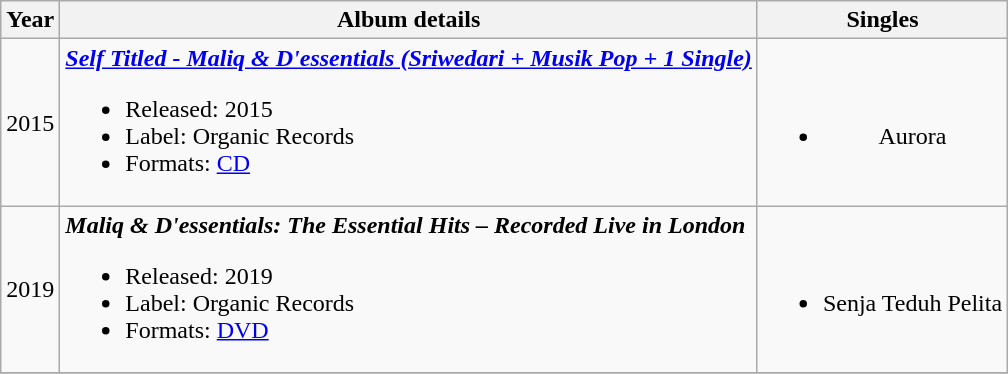<table class="wikitable" style="text-align:center">
<tr>
<th rowspan="1">Year</th>
<th rowspan="1">Album details</th>
<th rowspan="1">Singles</th>
</tr>
<tr>
<td>2015</td>
<td align="left"><strong><em><a href='#'>Self Titled - Maliq & D'essentials (Sriwedari + Musik Pop + 1 Single)</a></em></strong><br><ul><li>Released: 2015</li><li>Label: Organic Records</li><li>Formats: <a href='#'>CD</a></li></ul></td>
<td><br><ul><li>Aurora</li></ul></td>
</tr>
<tr>
<td>2019</td>
<td align="left"><strong><em>Maliq & D'essentials: The Essential Hits – Recorded Live in London</em></strong><br><ul><li>Released: 2019</li><li>Label: Organic Records</li><li>Formats: <a href='#'>DVD</a></li></ul></td>
<td><br><ul><li>Senja Teduh Pelita</li></ul></td>
</tr>
<tr>
</tr>
</table>
